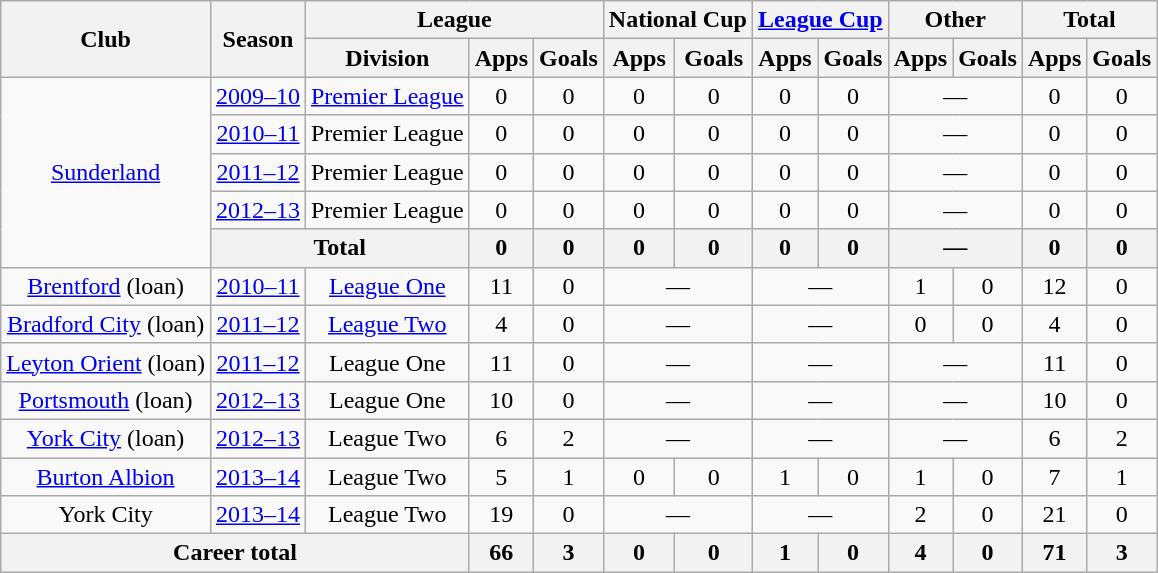<table class=wikitable style=text-align:center>
<tr>
<th rowspan=2>Club</th>
<th rowspan=2>Season</th>
<th colspan=3>League</th>
<th colspan=2>National Cup</th>
<th colspan=2><a href='#'>League Cup</a></th>
<th colspan=2>Other</th>
<th colspan=2>Total</th>
</tr>
<tr>
<th>Division</th>
<th>Apps</th>
<th>Goals</th>
<th>Apps</th>
<th>Goals</th>
<th>Apps</th>
<th>Goals</th>
<th>Apps</th>
<th>Goals</th>
<th>Apps</th>
<th>Goals</th>
</tr>
<tr>
<td rowspan=5><a href='#'>Sunderland</a></td>
<td><a href='#'>2009–10</a></td>
<td><a href='#'>Premier League</a></td>
<td>0</td>
<td>0</td>
<td>0</td>
<td>0</td>
<td>0</td>
<td>0</td>
<td colspan=2>—</td>
<td>0</td>
<td>0</td>
</tr>
<tr>
<td><a href='#'>2010–11</a></td>
<td>Premier League</td>
<td>0</td>
<td>0</td>
<td>0</td>
<td>0</td>
<td>0</td>
<td>0</td>
<td colspan=2>—</td>
<td>0</td>
<td>0</td>
</tr>
<tr>
<td><a href='#'>2011–12</a></td>
<td>Premier League</td>
<td>0</td>
<td>0</td>
<td>0</td>
<td>0</td>
<td>0</td>
<td>0</td>
<td colspan=2>—</td>
<td>0</td>
<td>0</td>
</tr>
<tr>
<td><a href='#'>2012–13</a></td>
<td>Premier League</td>
<td>0</td>
<td>0</td>
<td>0</td>
<td>0</td>
<td>0</td>
<td>0</td>
<td colspan=2>—</td>
<td>0</td>
<td>0</td>
</tr>
<tr>
<th colspan=2>Total</th>
<th>0</th>
<th>0</th>
<th>0</th>
<th>0</th>
<th>0</th>
<th>0</th>
<th colspan=2>—</th>
<th>0</th>
<th>0</th>
</tr>
<tr>
<td><a href='#'>Brentford</a> (loan)</td>
<td><a href='#'>2010–11</a></td>
<td><a href='#'>League One</a></td>
<td>11</td>
<td>0</td>
<td colspan=2>—</td>
<td colspan=2>—</td>
<td>1</td>
<td>0</td>
<td>12</td>
<td>0</td>
</tr>
<tr>
<td><a href='#'>Bradford City</a> (loan)</td>
<td><a href='#'>2011–12</a></td>
<td><a href='#'>League Two</a></td>
<td>4</td>
<td>0</td>
<td colspan=2>—</td>
<td colspan=2>—</td>
<td>0</td>
<td>0</td>
<td>4</td>
<td>0</td>
</tr>
<tr>
<td><a href='#'>Leyton Orient</a> (loan)</td>
<td><a href='#'>2011–12</a></td>
<td>League One</td>
<td>11</td>
<td>0</td>
<td colspan=2>—</td>
<td colspan=2>—</td>
<td colspan=2>—</td>
<td>11</td>
<td>0</td>
</tr>
<tr>
<td><a href='#'>Portsmouth</a> (loan)</td>
<td><a href='#'>2012–13</a></td>
<td>League One</td>
<td>10</td>
<td>0</td>
<td colspan=2>—</td>
<td colspan=2>—</td>
<td colspan=2>—</td>
<td>10</td>
<td>0</td>
</tr>
<tr>
<td><a href='#'>York City</a> (loan)</td>
<td><a href='#'>2012–13</a></td>
<td>League Two</td>
<td>6</td>
<td>2</td>
<td colspan=2>—</td>
<td colspan=2>—</td>
<td colspan=2>—</td>
<td>6</td>
<td>2</td>
</tr>
<tr>
<td><a href='#'>Burton Albion</a></td>
<td><a href='#'>2013–14</a></td>
<td>League Two</td>
<td>5</td>
<td>1</td>
<td>0</td>
<td>0</td>
<td>1</td>
<td>0</td>
<td>1</td>
<td>0</td>
<td>7</td>
<td>1</td>
</tr>
<tr>
<td>York City</td>
<td><a href='#'>2013–14</a></td>
<td>League Two</td>
<td>19</td>
<td>0</td>
<td colspan=2>—</td>
<td colspan=2>—</td>
<td>2</td>
<td>0</td>
<td>21</td>
<td>0</td>
</tr>
<tr>
<th colspan=3>Career total</th>
<th>66</th>
<th>3</th>
<th>0</th>
<th>0</th>
<th>1</th>
<th>0</th>
<th>4</th>
<th>0</th>
<th>71</th>
<th>3</th>
</tr>
</table>
